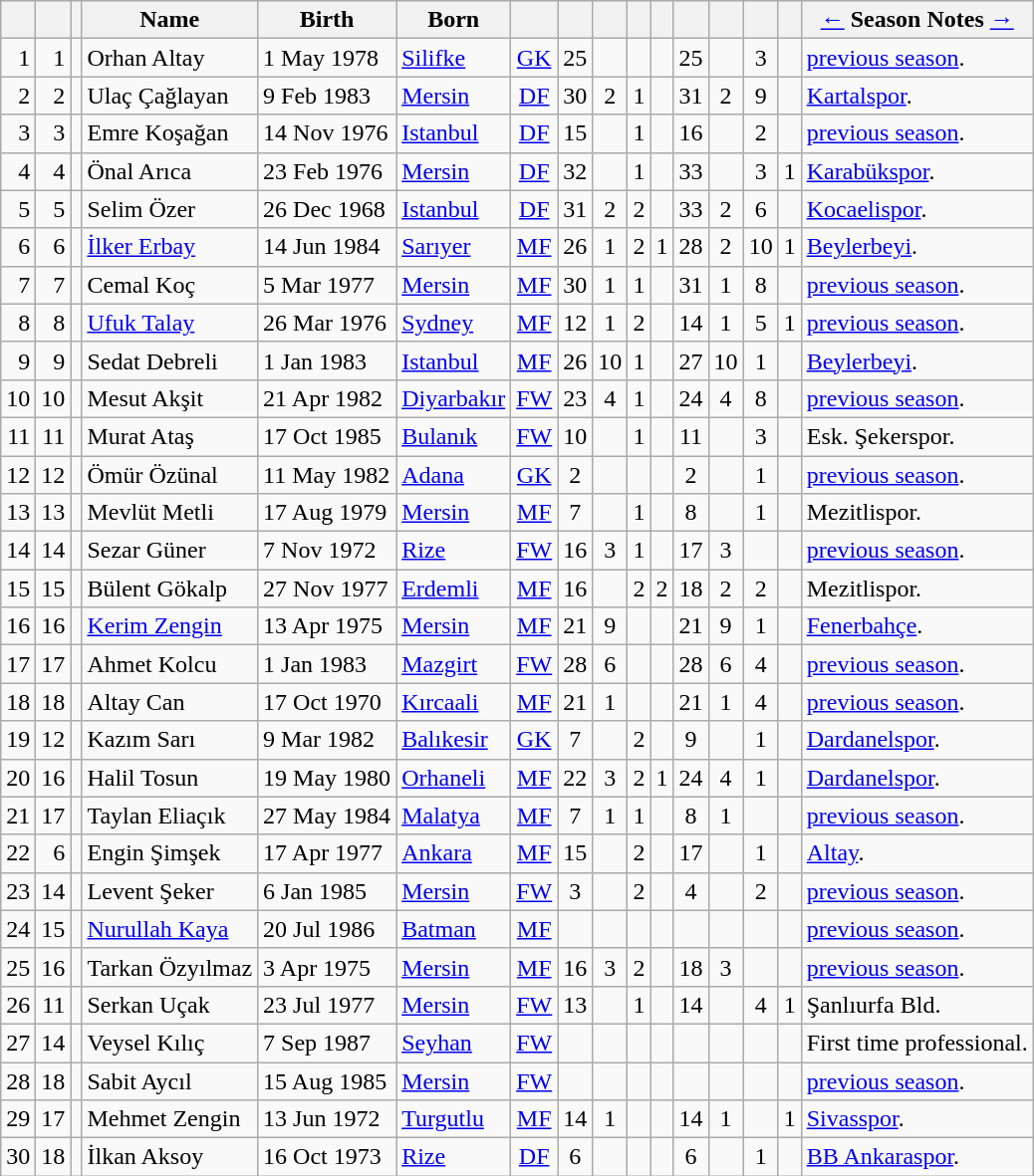<table class="wikitable sortable">
<tr>
<th></th>
<th></th>
<th></th>
<th>Name</th>
<th>Birth</th>
<th>Born</th>
<th></th>
<th></th>
<th></th>
<th></th>
<th></th>
<th></th>
<th></th>
<th></th>
<th></th>
<th><a href='#'>←</a> Season Notes <a href='#'>→</a></th>
</tr>
<tr>
<td align="right">1</td>
<td align="right">1</td>
<td></td>
<td>Orhan Altay</td>
<td>1 May 1978</td>
<td><a href='#'>Silifke</a></td>
<td align="center"><a href='#'>GK</a></td>
<td align="center">25</td>
<td></td>
<td></td>
<td></td>
<td align="center">25</td>
<td></td>
<td align="center">3</td>
<td></td>
<td> <a href='#'>previous season</a>.</td>
</tr>
<tr>
<td align="right">2</td>
<td align="right">2</td>
<td></td>
<td>Ulaç Çağlayan</td>
<td>9 Feb 1983</td>
<td><a href='#'>Mersin</a></td>
<td align="center"><a href='#'>DF</a></td>
<td align="center">30</td>
<td align="center">2</td>
<td align="center">1</td>
<td></td>
<td align="center">31</td>
<td align="center">2</td>
<td align="center">9</td>
<td></td>
<td> <a href='#'>Kartalspor</a>.</td>
</tr>
<tr>
<td align="right">3</td>
<td align="right">3</td>
<td></td>
<td>Emre Koşağan</td>
<td>14 Nov 1976</td>
<td><a href='#'>Istanbul</a></td>
<td align="center"><a href='#'>DF</a></td>
<td align="center">15</td>
<td></td>
<td align="center">1</td>
<td></td>
<td align="center">16</td>
<td></td>
<td align="center">2</td>
<td></td>
<td> <a href='#'>previous season</a>.</td>
</tr>
<tr>
<td align="right">4</td>
<td align="right">4</td>
<td></td>
<td>Önal Arıca</td>
<td>23 Feb 1976</td>
<td><a href='#'>Mersin</a></td>
<td align="center"><a href='#'>DF</a></td>
<td align="center">32</td>
<td></td>
<td align="center">1</td>
<td></td>
<td align="center">33</td>
<td></td>
<td align="center">3</td>
<td align="center">1</td>
<td> <a href='#'>Karabükspor</a>.</td>
</tr>
<tr>
<td align="right">5</td>
<td align="right">5</td>
<td></td>
<td>Selim Özer</td>
<td>26 Dec 1968</td>
<td><a href='#'>Istanbul</a></td>
<td align="center"><a href='#'>DF</a></td>
<td align="center">31</td>
<td align="center">2</td>
<td align="center">2</td>
<td></td>
<td align="center">33</td>
<td align="center">2</td>
<td align="center">6</td>
<td></td>
<td> <a href='#'>Kocaelispor</a>.</td>
</tr>
<tr>
<td align="right">6</td>
<td align="right">6</td>
<td></td>
<td><a href='#'>İlker Erbay</a></td>
<td>14 Jun 1984</td>
<td><a href='#'>Sarıyer</a></td>
<td align="center"><a href='#'>MF</a></td>
<td align="center">26</td>
<td align="center">1</td>
<td align="center">2</td>
<td align="center">1</td>
<td align="center">28</td>
<td align="center">2</td>
<td align="center">10</td>
<td align="center">1</td>
<td> <a href='#'>Beylerbeyi</a>.</td>
</tr>
<tr>
<td align="right">7</td>
<td align="right">7</td>
<td></td>
<td>Cemal Koç</td>
<td>5 Mar 1977</td>
<td><a href='#'>Mersin</a></td>
<td align="center"><a href='#'>MF</a></td>
<td align="center">30</td>
<td align="center">1</td>
<td align="center">1</td>
<td></td>
<td align="center">31</td>
<td align="center">1</td>
<td align="center">8</td>
<td></td>
<td> <a href='#'>previous season</a>.</td>
</tr>
<tr>
<td align="right">8</td>
<td align="right">8</td>
<td></td>
<td><a href='#'>Ufuk Talay</a></td>
<td>26 Mar 1976</td>
<td><a href='#'>Sydney</a></td>
<td align="center"><a href='#'>MF</a></td>
<td align="center">12</td>
<td align="center">1</td>
<td align="center">2</td>
<td></td>
<td align="center">14</td>
<td align="center">1</td>
<td align="center">5</td>
<td align="center">1</td>
<td> <a href='#'>previous season</a>.</td>
</tr>
<tr>
<td align="right">9</td>
<td align="right">9</td>
<td></td>
<td>Sedat Debreli</td>
<td>1 Jan 1983</td>
<td><a href='#'>Istanbul</a></td>
<td align="center"><a href='#'>MF</a></td>
<td align="center">26</td>
<td align="center">10</td>
<td align="center">1</td>
<td></td>
<td align="center">27</td>
<td align="center">10</td>
<td align="center">1</td>
<td></td>
<td> <a href='#'>Beylerbeyi</a>.</td>
</tr>
<tr>
<td align="right">10</td>
<td align="right">10</td>
<td></td>
<td>Mesut Akşit</td>
<td>21 Apr 1982</td>
<td><a href='#'>Diyarbakır</a></td>
<td align="center"><a href='#'>FW</a></td>
<td align="center">23</td>
<td align="center">4</td>
<td align="center">1</td>
<td></td>
<td align="center">24</td>
<td align="center">4</td>
<td align="center">8</td>
<td></td>
<td> <a href='#'>previous season</a>.</td>
</tr>
<tr>
<td align="right">11</td>
<td align="right">11</td>
<td></td>
<td>Murat Ataş</td>
<td>17 Oct 1985</td>
<td><a href='#'>Bulanık</a></td>
<td align="center"><a href='#'>FW</a></td>
<td align="center">10</td>
<td></td>
<td align="center">1</td>
<td></td>
<td align="center">11</td>
<td></td>
<td align="center">3</td>
<td></td>
<td> Esk. Şekerspor.</td>
</tr>
<tr>
<td align="right">12</td>
<td align="right">12</td>
<td></td>
<td>Ömür Özünal</td>
<td>11 May 1982</td>
<td><a href='#'>Adana</a></td>
<td align="center"><a href='#'>GK</a></td>
<td align="center">2</td>
<td></td>
<td></td>
<td></td>
<td align="center">2</td>
<td></td>
<td align="center">1</td>
<td></td>
<td> <a href='#'>previous season</a>.</td>
</tr>
<tr>
<td align="right">13</td>
<td align="right">13</td>
<td></td>
<td>Mevlüt Metli</td>
<td>17 Aug 1979</td>
<td><a href='#'>Mersin</a></td>
<td align="center"><a href='#'>MF</a></td>
<td align="center">7</td>
<td></td>
<td align="center">1</td>
<td></td>
<td align="center">8</td>
<td></td>
<td align="center">1</td>
<td></td>
<td> Mezitlispor.</td>
</tr>
<tr>
<td align="right">14</td>
<td align="right">14</td>
<td></td>
<td>Sezar Güner</td>
<td>7 Nov 1972</td>
<td><a href='#'>Rize</a></td>
<td align="center"><a href='#'>FW</a></td>
<td align="center">16</td>
<td align="center">3</td>
<td align="center">1</td>
<td></td>
<td align="center">17</td>
<td align="center">3</td>
<td></td>
<td></td>
<td> <a href='#'>previous season</a>.</td>
</tr>
<tr>
<td align="right">15</td>
<td align="right">15</td>
<td></td>
<td>Bülent Gökalp</td>
<td>27 Nov 1977</td>
<td><a href='#'>Erdemli</a></td>
<td align="center"><a href='#'>MF</a></td>
<td align="center">16</td>
<td></td>
<td align="center">2</td>
<td align="center">2</td>
<td align="center">18</td>
<td align="center">2</td>
<td align="center">2</td>
<td></td>
<td> Mezitlispor.</td>
</tr>
<tr>
<td align="right">16</td>
<td align="right">16</td>
<td></td>
<td><a href='#'>Kerim Zengin</a></td>
<td>13 Apr 1975</td>
<td><a href='#'>Mersin</a></td>
<td align="center"><a href='#'>MF</a></td>
<td align="center">21</td>
<td align="center">9</td>
<td></td>
<td></td>
<td align="center">21</td>
<td align="center">9</td>
<td align="center">1</td>
<td></td>
<td> <a href='#'>Fenerbahçe</a>.</td>
</tr>
<tr>
<td align="right">17</td>
<td align="right">17</td>
<td></td>
<td>Ahmet Kolcu</td>
<td>1 Jan 1983</td>
<td><a href='#'>Mazgirt</a></td>
<td align="center"><a href='#'>FW</a></td>
<td align="center">28</td>
<td align="center">6</td>
<td></td>
<td></td>
<td align="center">28</td>
<td align="center">6</td>
<td align="center">4</td>
<td></td>
<td> <a href='#'>previous season</a>.</td>
</tr>
<tr>
<td align="right">18</td>
<td align="right">18</td>
<td></td>
<td>Altay Can</td>
<td>17 Oct 1970</td>
<td><a href='#'>Kırcaali</a></td>
<td align="center"><a href='#'>MF</a></td>
<td align="center">21</td>
<td align="center">1</td>
<td></td>
<td></td>
<td align="center">21</td>
<td align="center">1</td>
<td align="center">4</td>
<td></td>
<td> <a href='#'>previous season</a>.</td>
</tr>
<tr>
<td align="right">19</td>
<td align="right">12</td>
<td></td>
<td>Kazım Sarı</td>
<td>9 Mar 1982</td>
<td><a href='#'>Balıkesir</a></td>
<td align="center"><a href='#'>GK</a></td>
<td align="center">7</td>
<td></td>
<td align="center">2</td>
<td></td>
<td align="center">9</td>
<td></td>
<td align="center">1</td>
<td></td>
<td> <a href='#'>Dardanelspor</a>.</td>
</tr>
<tr>
<td align="right">20</td>
<td align="right">16</td>
<td></td>
<td>Halil Tosun</td>
<td>19 May 1980</td>
<td><a href='#'>Orhaneli</a></td>
<td align="center"><a href='#'>MF</a></td>
<td align="center">22</td>
<td align="center">3</td>
<td align="center">2</td>
<td align="center">1</td>
<td align="center">24</td>
<td align="center">4</td>
<td align="center">1</td>
<td></td>
<td> <a href='#'>Dardanelspor</a>.</td>
</tr>
<tr>
<td align="right">21</td>
<td align="right">17</td>
<td></td>
<td>Taylan Eliaçık</td>
<td>27 May 1984</td>
<td><a href='#'>Malatya</a></td>
<td align="center"><a href='#'>MF</a></td>
<td align="center">7</td>
<td align="center">1</td>
<td align="center">1</td>
<td></td>
<td align="center">8</td>
<td align="center">1</td>
<td></td>
<td></td>
<td> <a href='#'>previous season</a>.</td>
</tr>
<tr>
<td align="right">22</td>
<td align="right">6</td>
<td></td>
<td>Engin Şimşek</td>
<td>17 Apr 1977</td>
<td><a href='#'>Ankara</a></td>
<td align="center"><a href='#'>MF</a></td>
<td align="center">15</td>
<td></td>
<td align="center">2</td>
<td></td>
<td align="center">17</td>
<td></td>
<td align="center">1</td>
<td></td>
<td> <a href='#'>Altay</a>.</td>
</tr>
<tr>
<td align="right">23</td>
<td align="right">14</td>
<td></td>
<td>Levent Şeker</td>
<td>6 Jan 1985</td>
<td><a href='#'>Mersin</a></td>
<td align="center"><a href='#'>FW</a></td>
<td align="center">3</td>
<td></td>
<td align="center">2</td>
<td></td>
<td align="center">4</td>
<td></td>
<td align="center">2</td>
<td></td>
<td> <a href='#'>previous season</a>.</td>
</tr>
<tr>
<td align="right">24</td>
<td align="right">15</td>
<td></td>
<td><a href='#'>Nurullah Kaya</a></td>
<td>20 Jul 1986</td>
<td><a href='#'>Batman</a></td>
<td align="center"><a href='#'>MF</a></td>
<td></td>
<td></td>
<td></td>
<td></td>
<td></td>
<td></td>
<td></td>
<td></td>
<td> <a href='#'>previous season</a>.</td>
</tr>
<tr>
<td align="right">25</td>
<td align="right">16</td>
<td></td>
<td>Tarkan Özyılmaz</td>
<td>3 Apr 1975</td>
<td><a href='#'>Mersin</a></td>
<td align="center"><a href='#'>MF</a></td>
<td align="center">16</td>
<td align="center">3</td>
<td align="center">2</td>
<td></td>
<td align="center">18</td>
<td align="center">3</td>
<td></td>
<td></td>
<td> <a href='#'>previous season</a>.</td>
</tr>
<tr>
<td align="right">26</td>
<td align="right">11</td>
<td></td>
<td>Serkan Uçak</td>
<td>23 Jul 1977</td>
<td><a href='#'>Mersin</a></td>
<td align="center"><a href='#'>FW</a></td>
<td align="center">13</td>
<td></td>
<td align="center">1</td>
<td></td>
<td align="center">14</td>
<td></td>
<td align="center">4</td>
<td align="center">1</td>
<td> Şanlıurfa Bld.</td>
</tr>
<tr>
<td align="right">27</td>
<td align="right">14</td>
<td></td>
<td>Veysel Kılıç</td>
<td>7 Sep 1987</td>
<td><a href='#'>Seyhan</a></td>
<td align="center"><a href='#'>FW</a></td>
<td></td>
<td></td>
<td></td>
<td></td>
<td></td>
<td></td>
<td></td>
<td></td>
<td>First time professional.</td>
</tr>
<tr>
<td align="right">28</td>
<td align="right">18</td>
<td></td>
<td>Sabit Aycıl</td>
<td>15 Aug 1985</td>
<td><a href='#'>Mersin</a></td>
<td align="center"><a href='#'>FW</a></td>
<td></td>
<td></td>
<td></td>
<td></td>
<td></td>
<td></td>
<td></td>
<td></td>
<td> <a href='#'>previous season</a>.</td>
</tr>
<tr>
<td align="right">29</td>
<td align="right">17</td>
<td></td>
<td>Mehmet Zengin</td>
<td>13 Jun 1972</td>
<td><a href='#'>Turgutlu</a></td>
<td align="center"><a href='#'>MF</a></td>
<td align="center">14</td>
<td align="center">1</td>
<td></td>
<td></td>
<td align="center">14</td>
<td align="center">1</td>
<td></td>
<td align="center">1</td>
<td> <a href='#'>Sivasspor</a>.</td>
</tr>
<tr>
<td align="right">30</td>
<td align="right">18</td>
<td></td>
<td>İlkan Aksoy</td>
<td>16 Oct 1973</td>
<td><a href='#'>Rize</a></td>
<td align="center"><a href='#'>DF</a></td>
<td align="center">6</td>
<td></td>
<td></td>
<td></td>
<td align="center">6</td>
<td></td>
<td align="center">1</td>
<td></td>
<td> <a href='#'>BB Ankaraspor</a>.</td>
</tr>
</table>
